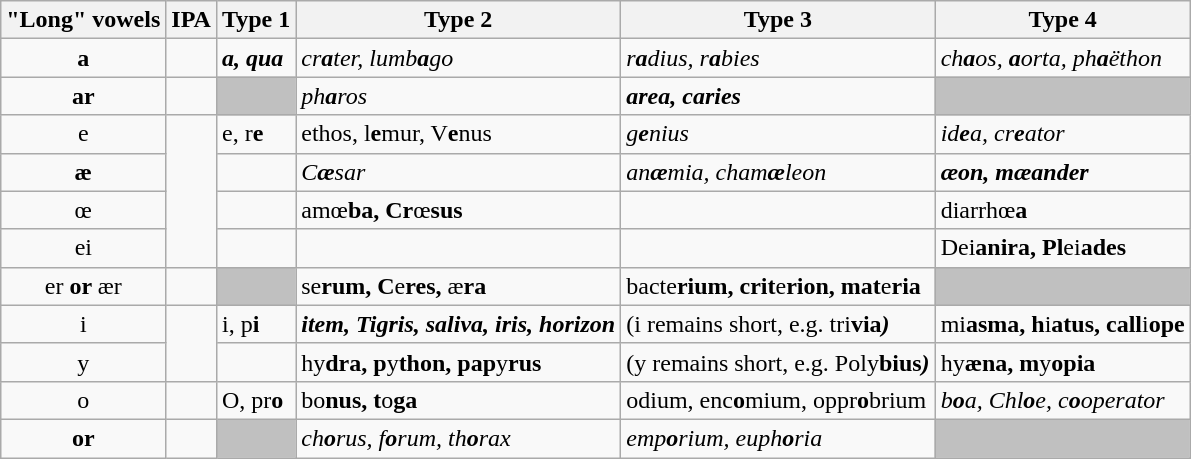<table class="wikitable">
<tr>
<th>"Long" vowels</th>
<th>IPA</th>
<th>Type 1</th>
<th>Type 2</th>
<th>Type 3</th>
<th>Type 4</th>
</tr>
<tr>
<td align="center"><strong>a</strong></td>
<td></td>
<td><strong><em>a<strong>, qu</strong>a</em></strong></td>
<td><em>cr<strong>a</strong>ter, lumb<strong>a</strong>go</em></td>
<td><em>r<strong>a</strong>dius, r<strong>a</strong>bies</em></td>
<td><em>ch<strong>a</strong>os, <strong>a</strong>orta, ph<strong>a</strong>ëthon</em></td>
</tr>
<tr>
<td align="center"><strong>ar</strong></td>
<td></td>
<td bgcolor="silver"></td>
<td><em>ph<strong>a</strong>ros</em></td>
<td><strong><em>a<strong>rea, c</strong>a<strong>ries<em></td>
<td bgcolor="silver"></td>
</tr>
<tr>
<td align="center"></strong>e<strong></td>
<td rowspan=4></td>
<td></em></strong>e</strong>, r<strong>e<strong><em></td>
<td></em></strong>e</strong>thos, l<strong>e</strong>mur, V<strong>e</strong>nus</em></td>
<td><em>g<strong>e</strong>nius</em></td>
<td><em>id<strong>e</strong>a, cr<strong>e</strong>ator</em></td>
</tr>
<tr>
<td align="center"><strong>æ</strong></td>
<td></td>
<td><em>C<strong>æ</strong>sar</em></td>
<td><em>an<strong>æ</strong>mia, cham<strong>æ</strong>leon</em></td>
<td><strong><em>æ<strong>on, m</strong>æ<strong>ander<em></td>
</tr>
<tr>
<td align="center"></strong>œ<strong></td>
<td></td>
<td></em>am</strong>œ<strong>ba, Cr</strong>œ<strong>sus<em></td>
<td></td>
<td></em>diarrh</strong>œ<strong>a<em></td>
</tr>
<tr>
<td align="center"></strong>ei<strong></td>
<td></td>
<td></td>
<td></td>
<td></em>D</strong>ei<strong>anira, Pl</strong>ei<strong>ades<em></td>
</tr>
<tr>
<td align="center"></strong>er<strong> or </strong>ær<strong></td>
<td></td>
<td bgcolor="silver"></td>
<td></em>s</strong>e<strong>rum, C</strong>e<strong>res, </strong>æ<strong>ra<em></td>
<td></em>bact</strong>e<strong>rium, crit</strong>e<strong>rion, mat</strong>e<strong>ria<em></td>
<td bgcolor="silver"></td>
</tr>
<tr>
<td align="center"></strong>i<strong></td>
<td rowspan=2></td>
<td></em></strong>i</strong>, p<strong>i</strong> </em></td>
<td><strong><em>i<strong>tem, T</strong>i<strong>gris, sal</strong>i<strong>va, </strong>i<strong>ris, hor</strong>i<strong>zon<em></td>
<td>(i remains short, e.g. </em>tr</strong>i<strong>via<em>)</td>
<td></em>m</strong>i<strong>asma, h</strong>i<strong>atus, call</strong>i<strong>ope<em></td>
</tr>
<tr>
<td align="center"></strong>y<strong></td>
<td></td>
<td></em>h</strong>y<strong>dra, p</strong>y<strong>thon, pap</strong>y<strong>rus<em></td>
<td>(y remains short, e.g. </em>Pol</strong>y<strong>bius<em>)</td>
<td></em>h</strong>y<strong>æna, m</strong>y<strong>opia<em></td>
</tr>
<tr>
<td align="center"></strong>o<strong></td>
<td></td>
<td></em></strong>O</strong>, pr<strong>o<strong><em></td>
<td></em>b</strong>o<strong>nus, t</strong>o<strong>ga<em></td>
<td></em></strong>o</strong>dium, enc<strong>o</strong>mium, oppr<strong>o</strong>brium</em></td>
<td><em>b<strong>o</strong>a, Chl<strong>o</strong>e, c<strong>o</strong>operator</em></td>
</tr>
<tr>
<td align="center"><strong>or</strong></td>
<td></td>
<td bgcolor="silver"></td>
<td><em>ch<strong>o</strong>rus, f<strong>o</strong>rum, th<strong>o</strong>rax</em></td>
<td><em>emp<strong>o</strong>rium, euph<strong>o</strong>ria</em></td>
<td bgcolor="silver"></td>
</tr>
</table>
